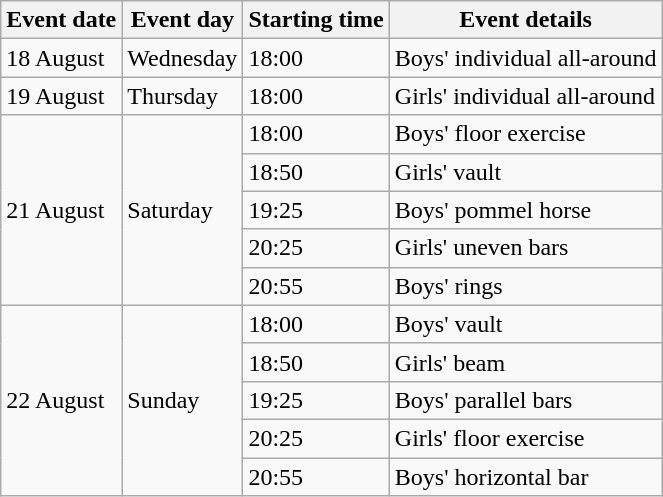<table class="wikitable">
<tr>
<th>Event date</th>
<th>Event day</th>
<th>Starting time</th>
<th>Event details</th>
</tr>
<tr>
<td>18 August</td>
<td>Wednesday</td>
<td>18:00</td>
<td>Boys' individual all-around</td>
</tr>
<tr>
<td>19 August</td>
<td>Thursday</td>
<td>18:00</td>
<td>Girls' individual all-around</td>
</tr>
<tr>
<td rowspan=5>21 August</td>
<td rowspan=5>Saturday</td>
<td>18:00</td>
<td>Boys' floor exercise</td>
</tr>
<tr>
<td>18:50</td>
<td>Girls' vault</td>
</tr>
<tr>
<td>19:25</td>
<td>Boys' pommel horse</td>
</tr>
<tr>
<td>20:25</td>
<td>Girls' uneven bars</td>
</tr>
<tr>
<td>20:55</td>
<td>Boys' rings</td>
</tr>
<tr>
<td rowspan=5>22 August</td>
<td rowspan=5>Sunday</td>
<td>18:00</td>
<td>Boys' vault</td>
</tr>
<tr>
<td>18:50</td>
<td>Girls' beam</td>
</tr>
<tr>
<td>19:25</td>
<td>Boys' parallel bars</td>
</tr>
<tr>
<td>20:25</td>
<td>Girls' floor exercise</td>
</tr>
<tr>
<td>20:55</td>
<td>Boys' horizontal bar</td>
</tr>
</table>
